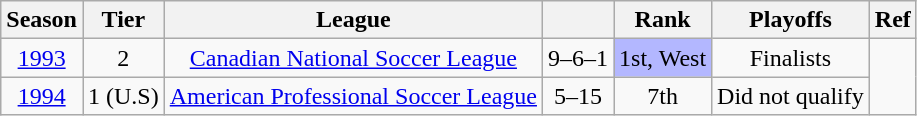<table class="wikitable" style="text-align: center;">
<tr>
<th>Season</th>
<th>Tier</th>
<th>League</th>
<th></th>
<th>Rank</th>
<th>Playoffs</th>
<th>Ref</th>
</tr>
<tr>
<td><a href='#'>1993</a></td>
<td>2</td>
<td><a href='#'>Canadian National Soccer League</a></td>
<td>9–6–1</td>
<td bgcolor="B3B7FF">1st, West</td>
<td>Finalists</td>
<td rowspan=2></td>
</tr>
<tr>
<td><a href='#'>1994</a></td>
<td>1 (U.S)</td>
<td><a href='#'>American Professional Soccer League</a></td>
<td>5–15</td>
<td>7th</td>
<td>Did not qualify</td>
</tr>
</table>
